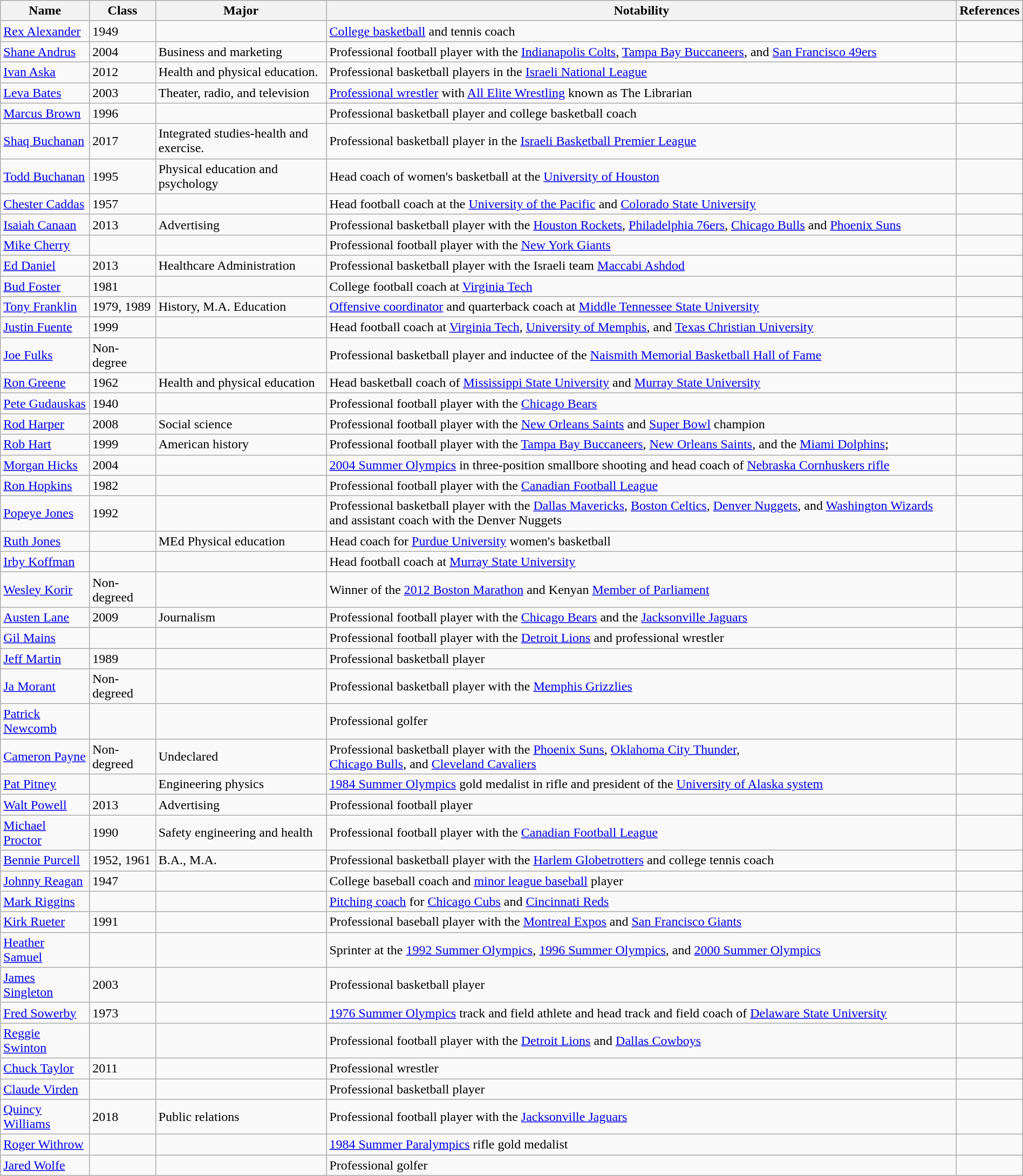<table class="wikitable sortable" style="width:100%;">
<tr>
<th>Name</th>
<th>Class</th>
<th>Major</th>
<th>Notability</th>
<th>References</th>
</tr>
<tr>
<td><a href='#'>Rex Alexander</a></td>
<td>1949</td>
<td></td>
<td><a href='#'>College basketball</a> and tennis coach</td>
<td></td>
</tr>
<tr>
<td><a href='#'>Shane Andrus</a></td>
<td>2004</td>
<td>Business and marketing</td>
<td>Professional football player with the <a href='#'>Indianapolis Colts</a>, <a href='#'>Tampa Bay Buccaneers</a>, and <a href='#'>San Francisco 49ers</a></td>
<td></td>
</tr>
<tr>
<td><a href='#'>Ivan Aska</a></td>
<td>2012</td>
<td>Health and physical education.</td>
<td>Professional basketball players in the <a href='#'>Israeli National League</a></td>
<td></td>
</tr>
<tr>
<td><a href='#'>Leva Bates</a></td>
<td>2003</td>
<td>Theater, radio, and television</td>
<td><a href='#'>Professional wrestler</a> with <a href='#'>All Elite Wrestling</a> known as The Librarian</td>
<td></td>
</tr>
<tr>
<td><a href='#'>Marcus Brown</a></td>
<td>1996</td>
<td></td>
<td>Professional basketball player and college basketball coach</td>
<td></td>
</tr>
<tr>
<td><a href='#'>Shaq Buchanan</a></td>
<td>2017</td>
<td>Integrated studies-health and exercise.</td>
<td>Professional basketball player in the <a href='#'>Israeli Basketball Premier League</a></td>
<td></td>
</tr>
<tr>
<td><a href='#'>Todd Buchanan</a></td>
<td>1995</td>
<td>Physical education and psychology</td>
<td>Head coach of women's basketball at the <a href='#'>University of Houston</a></td>
<td></td>
</tr>
<tr>
<td><a href='#'>Chester Caddas</a></td>
<td>1957</td>
<td></td>
<td>Head football coach at the <a href='#'>University of the Pacific</a> and <a href='#'>Colorado State University</a></td>
<td></td>
</tr>
<tr>
<td><a href='#'>Isaiah Canaan</a></td>
<td>2013</td>
<td>Advertising</td>
<td>Professional basketball player with the <a href='#'>Houston Rockets</a>, <a href='#'>Philadelphia 76ers</a>, <a href='#'>Chicago Bulls</a> and <a href='#'>Phoenix Suns</a></td>
<td></td>
</tr>
<tr>
<td><a href='#'>Mike Cherry</a></td>
<td></td>
<td></td>
<td>Professional football player with the <a href='#'>New York Giants</a></td>
<td></td>
</tr>
<tr>
<td><a href='#'>Ed Daniel</a></td>
<td>2013</td>
<td>Healthcare Administration</td>
<td>Professional basketball player with the Israeli team <a href='#'>Maccabi Ashdod</a></td>
<td></td>
</tr>
<tr>
<td><a href='#'>Bud Foster</a></td>
<td>1981</td>
<td></td>
<td>College football coach at <a href='#'>Virginia Tech</a></td>
<td></td>
</tr>
<tr>
<td><a href='#'>Tony Franklin</a></td>
<td>1979, 1989</td>
<td>History, M.A. Education</td>
<td><a href='#'>Offensive coordinator</a> and quarterback coach at <a href='#'>Middle Tennessee State University</a></td>
<td></td>
</tr>
<tr>
<td><a href='#'>Justin Fuente</a></td>
<td>1999</td>
<td></td>
<td>Head football coach at <a href='#'>Virginia Tech</a>, <a href='#'>University of Memphis</a>, and <a href='#'>Texas Christian University</a></td>
<td></td>
</tr>
<tr>
<td><a href='#'>Joe Fulks</a></td>
<td>Non-degree</td>
<td></td>
<td>Professional basketball player and inductee of the <a href='#'>Naismith Memorial Basketball Hall of Fame</a></td>
<td></td>
</tr>
<tr>
<td><a href='#'>Ron Greene</a></td>
<td>1962</td>
<td>Health and physical education</td>
<td>Head basketball coach of <a href='#'>Mississippi State University</a> and <a href='#'>Murray State University</a></td>
<td></td>
</tr>
<tr>
<td><a href='#'>Pete Gudauskas</a></td>
<td>1940</td>
<td></td>
<td>Professional football player with the <a href='#'>Chicago Bears</a></td>
<td></td>
</tr>
<tr>
<td><a href='#'>Rod Harper</a></td>
<td>2008</td>
<td>Social science</td>
<td>Professional football player with the <a href='#'>New Orleans Saints</a> and <a href='#'>Super Bowl</a> champion</td>
<td></td>
</tr>
<tr>
<td><a href='#'>Rob Hart</a></td>
<td>1999</td>
<td>American history</td>
<td>Professional football player with the <a href='#'>Tampa Bay Buccaneers</a>, <a href='#'>New Orleans Saints</a>, and the <a href='#'>Miami Dolphins</a>;</td>
<td></td>
</tr>
<tr>
<td><a href='#'>Morgan Hicks</a></td>
<td>2004</td>
<td></td>
<td><a href='#'>2004 Summer Olympics</a> in three-position smallbore shooting and head coach of <a href='#'>Nebraska Cornhuskers rifle</a></td>
<td></td>
</tr>
<tr>
<td><a href='#'>Ron Hopkins</a></td>
<td>1982</td>
<td></td>
<td>Professional football player with the <a href='#'>Canadian Football League</a></td>
<td></td>
</tr>
<tr>
<td><a href='#'>Popeye Jones</a></td>
<td>1992</td>
<td></td>
<td>Professional basketball player with the <a href='#'>Dallas Mavericks</a>, <a href='#'>Boston Celtics</a>, <a href='#'>Denver Nuggets</a>, and <a href='#'>Washington Wizards</a> and assistant coach with the Denver Nuggets</td>
<td></td>
</tr>
<tr>
<td><a href='#'>Ruth Jones</a></td>
<td></td>
<td>MEd Physical education</td>
<td>Head coach for <a href='#'>Purdue University</a> women's basketball</td>
<td></td>
</tr>
<tr>
<td><a href='#'>Irby Koffman</a></td>
<td></td>
<td></td>
<td>Head football coach at <a href='#'>Murray State University</a></td>
<td></td>
</tr>
<tr>
<td><a href='#'>Wesley Korir</a></td>
<td>Non-degreed</td>
<td></td>
<td>Winner of the <a href='#'>2012 Boston Marathon</a> and Kenyan <a href='#'>Member of Parliament</a></td>
<td></td>
</tr>
<tr>
<td><a href='#'>Austen Lane</a></td>
<td>2009</td>
<td>Journalism</td>
<td>Professional football player with the <a href='#'>Chicago Bears</a> and the <a href='#'>Jacksonville Jaguars</a></td>
<td></td>
</tr>
<tr>
<td><a href='#'>Gil Mains</a></td>
<td></td>
<td></td>
<td>Professional football player with the <a href='#'>Detroit Lions</a> and professional wrestler</td>
<td></td>
</tr>
<tr>
<td><a href='#'>Jeff Martin</a></td>
<td>1989</td>
<td></td>
<td>Professional basketball player</td>
<td></td>
</tr>
<tr>
<td><a href='#'>Ja Morant</a></td>
<td>Non-degreed</td>
<td></td>
<td>Professional basketball player with the <a href='#'>Memphis Grizzlies</a></td>
<td></td>
</tr>
<tr>
<td><a href='#'>Patrick Newcomb</a></td>
<td></td>
<td></td>
<td>Professional golfer</td>
<td></td>
</tr>
<tr>
<td><a href='#'>Cameron Payne</a></td>
<td>Non-degreed</td>
<td>Undeclared</td>
<td>Professional basketball player with the <a href='#'>Phoenix Suns</a>, <a href='#'>Oklahoma City Thunder</a>,<br><a href='#'>Chicago Bulls</a>, and <a href='#'>Cleveland Cavaliers</a></td>
<td></td>
</tr>
<tr>
<td><a href='#'>Pat Pitney</a></td>
<td></td>
<td>Engineering physics</td>
<td><a href='#'>1984 Summer Olympics</a> gold medalist in rifle and president of the <a href='#'>University of Alaska system</a></td>
<td></td>
</tr>
<tr>
<td><a href='#'>Walt Powell</a></td>
<td>2013</td>
<td>Advertising</td>
<td>Professional football player</td>
<td></td>
</tr>
<tr>
<td><a href='#'>Michael Proctor</a></td>
<td>1990</td>
<td>Safety engineering and health</td>
<td>Professional football player with the <a href='#'>Canadian Football League</a></td>
<td></td>
</tr>
<tr>
<td><a href='#'>Bennie Purcell</a></td>
<td>1952, 1961</td>
<td>B.A., M.A.</td>
<td>Professional basketball player with the <a href='#'>Harlem Globetrotters</a> and college tennis coach</td>
<td></td>
</tr>
<tr>
<td><a href='#'>Johnny Reagan</a></td>
<td>1947</td>
<td></td>
<td>College baseball coach and <a href='#'>minor league baseball</a> player</td>
<td></td>
</tr>
<tr>
<td><a href='#'>Mark Riggins</a></td>
<td></td>
<td></td>
<td><a href='#'>Pitching coach</a> for <a href='#'>Chicago Cubs</a> and <a href='#'>Cincinnati Reds</a></td>
<td></td>
</tr>
<tr>
<td><a href='#'>Kirk Rueter</a></td>
<td>1991</td>
<td></td>
<td>Professional baseball player with the <a href='#'>Montreal Expos</a> and <a href='#'>San Francisco Giants</a></td>
<td></td>
</tr>
<tr>
<td><a href='#'>Heather Samuel</a></td>
<td></td>
<td></td>
<td>Sprinter at the <a href='#'>1992 Summer Olympics</a>, <a href='#'>1996 Summer Olympics</a>, and <a href='#'>2000 Summer Olympics</a></td>
<td></td>
</tr>
<tr>
<td><a href='#'>James Singleton</a></td>
<td>2003</td>
<td></td>
<td>Professional basketball player</td>
<td></td>
</tr>
<tr>
<td><a href='#'>Fred Sowerby</a></td>
<td>1973</td>
<td></td>
<td><a href='#'>1976 Summer Olympics</a> track and field athlete and head track and field coach of <a href='#'>Delaware State University</a></td>
<td></td>
</tr>
<tr>
<td><a href='#'>Reggie Swinton</a></td>
<td></td>
<td></td>
<td>Professional football player with the <a href='#'>Detroit Lions</a> and <a href='#'>Dallas Cowboys</a></td>
<td></td>
</tr>
<tr>
<td><a href='#'>Chuck Taylor</a></td>
<td>2011</td>
<td></td>
<td>Professional wrestler</td>
<td></td>
</tr>
<tr>
<td><a href='#'>Claude Virden</a></td>
<td></td>
<td></td>
<td>Professional basketball player</td>
<td></td>
</tr>
<tr>
<td><a href='#'>Quincy Williams</a></td>
<td>2018</td>
<td>Public relations</td>
<td>Professional football player with the <a href='#'>Jacksonville Jaguars</a></td>
<td></td>
</tr>
<tr>
<td><a href='#'>Roger Withrow</a></td>
<td></td>
<td></td>
<td><a href='#'>1984 Summer Paralympics</a> rifle gold medalist</td>
<td></td>
</tr>
<tr>
<td><a href='#'>Jared Wolfe</a></td>
<td></td>
<td></td>
<td>Professional golfer</td>
<td></td>
</tr>
</table>
